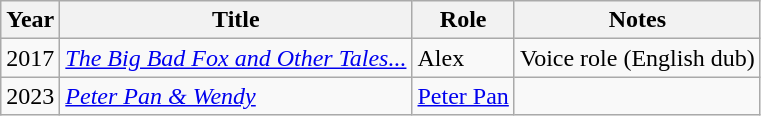<table class="wikitable">
<tr>
<th>Year</th>
<th>Title</th>
<th>Role</th>
<th>Notes</th>
</tr>
<tr>
<td>2017</td>
<td><em><a href='#'>The Big Bad Fox and Other Tales...</a></em></td>
<td>Alex</td>
<td>Voice role (English dub)</td>
</tr>
<tr>
<td>2023</td>
<td><em><a href='#'>Peter Pan & Wendy</a></em></td>
<td><a href='#'>Peter Pan</a></td>
<td></td>
</tr>
</table>
